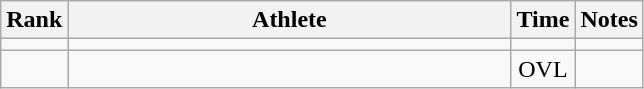<table class="wikitable" style="text-align:center">
<tr>
<th>Rank</th>
<th Style="width:18em">Athlete</th>
<th>Time</th>
<th>Notes</th>
</tr>
<tr>
<td></td>
<td style="text-align:left"></td>
<td></td>
<td></td>
</tr>
<tr>
<td></td>
<td style="text-align:left"></td>
<td>OVL</td>
<td></td>
</tr>
</table>
